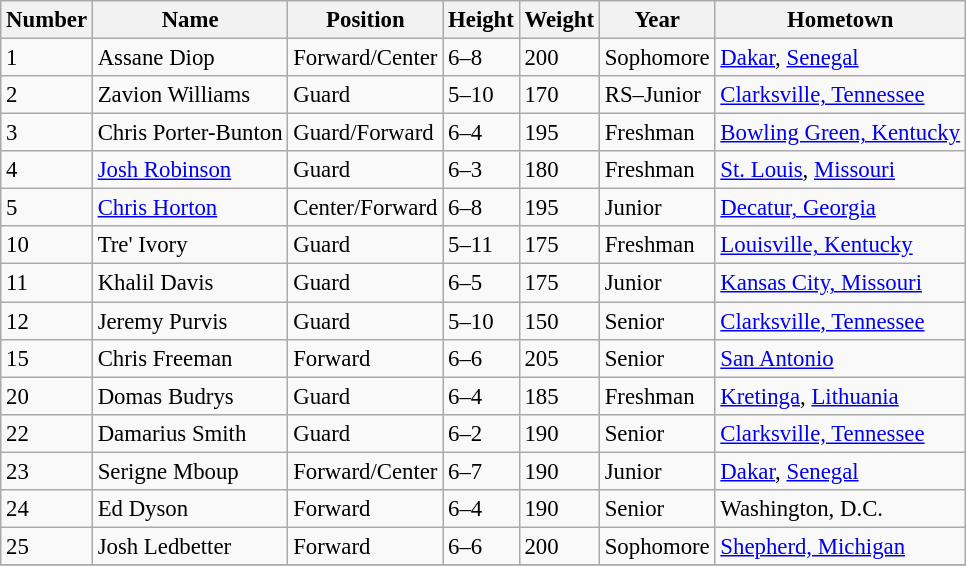<table class="wikitable" style="font-size: 95%;">
<tr>
<th>Number</th>
<th>Name</th>
<th>Position</th>
<th>Height</th>
<th>Weight</th>
<th>Year</th>
<th>Hometown</th>
</tr>
<tr>
<td>1</td>
<td>Assane Diop</td>
<td>Forward/Center</td>
<td>6–8</td>
<td>200</td>
<td>Sophomore</td>
<td><a href='#'>Dakar</a>, <a href='#'>Senegal</a></td>
</tr>
<tr>
<td>2</td>
<td>Zavion Williams</td>
<td>Guard</td>
<td>5–10</td>
<td>170</td>
<td>RS–Junior</td>
<td><a href='#'>Clarksville, Tennessee</a></td>
</tr>
<tr>
<td>3</td>
<td>Chris Porter-Bunton</td>
<td>Guard/Forward</td>
<td>6–4</td>
<td>195</td>
<td>Freshman</td>
<td><a href='#'>Bowling Green, Kentucky</a></td>
</tr>
<tr>
<td>4</td>
<td><a href='#'>Josh Robinson</a></td>
<td>Guard</td>
<td>6–3</td>
<td>180</td>
<td>Freshman</td>
<td><a href='#'>St. Louis</a>, <a href='#'>Missouri</a></td>
</tr>
<tr>
<td>5</td>
<td><a href='#'>Chris Horton</a></td>
<td>Center/Forward</td>
<td>6–8</td>
<td>195</td>
<td>Junior</td>
<td><a href='#'>Decatur, Georgia</a></td>
</tr>
<tr>
<td>10</td>
<td>Tre' Ivory</td>
<td>Guard</td>
<td>5–11</td>
<td>175</td>
<td>Freshman</td>
<td><a href='#'>Louisville, Kentucky</a></td>
</tr>
<tr>
<td>11</td>
<td>Khalil Davis</td>
<td>Guard</td>
<td>6–5</td>
<td>175</td>
<td>Junior</td>
<td><a href='#'>Kansas City, Missouri</a></td>
</tr>
<tr>
<td>12</td>
<td>Jeremy Purvis</td>
<td>Guard</td>
<td>5–10</td>
<td>150</td>
<td>Senior</td>
<td><a href='#'>Clarksville, Tennessee</a></td>
</tr>
<tr>
<td>15</td>
<td>Chris Freeman</td>
<td>Forward</td>
<td>6–6</td>
<td>205</td>
<td>Senior</td>
<td><a href='#'>San Antonio</a></td>
</tr>
<tr>
<td>20</td>
<td>Domas Budrys</td>
<td>Guard</td>
<td>6–4</td>
<td>185</td>
<td>Freshman</td>
<td><a href='#'>Kretinga</a>, <a href='#'>Lithuania</a></td>
</tr>
<tr>
<td>22</td>
<td>Damarius Smith</td>
<td>Guard</td>
<td>6–2</td>
<td>190</td>
<td>Senior</td>
<td><a href='#'>Clarksville, Tennessee</a></td>
</tr>
<tr>
<td>23</td>
<td>Serigne Mboup</td>
<td>Forward/Center</td>
<td>6–7</td>
<td>190</td>
<td>Junior</td>
<td><a href='#'>Dakar</a>, <a href='#'>Senegal</a></td>
</tr>
<tr>
<td>24</td>
<td>Ed Dyson</td>
<td>Forward</td>
<td>6–4</td>
<td>190</td>
<td>Senior</td>
<td>Washington, D.C.</td>
</tr>
<tr>
<td>25</td>
<td>Josh Ledbetter</td>
<td>Forward</td>
<td>6–6</td>
<td>200</td>
<td>Sophomore</td>
<td><a href='#'>Shepherd, Michigan</a></td>
</tr>
<tr>
</tr>
</table>
